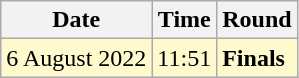<table class="wikitable">
<tr>
<th>Date</th>
<th>Time</th>
<th>Round</th>
</tr>
<tr style=background:lemonchiffon>
<td>6 August 2022</td>
<td>11:51</td>
<td><strong>Finals</strong></td>
</tr>
</table>
